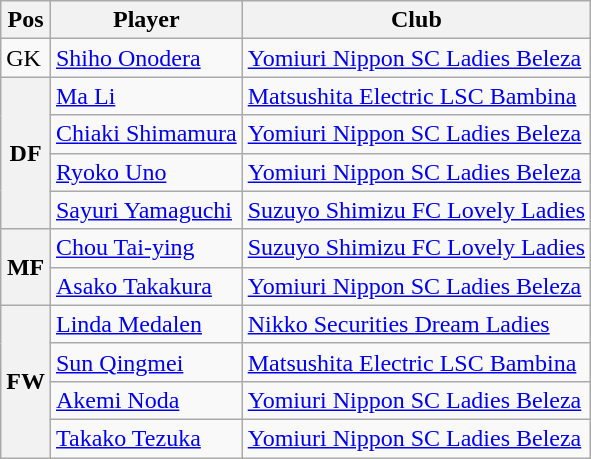<table class="wikitable">
<tr>
<th>Pos</th>
<th>Player</th>
<th>Club</th>
</tr>
<tr>
<td>GK</td>
<td> <a href='#'>Shiho Onodera</a></td>
<td><a href='#'>Yomiuri Nippon SC Ladies Beleza</a></td>
</tr>
<tr>
<th rowspan=4>DF</th>
<td> <a href='#'>Ma Li</a></td>
<td><a href='#'>Matsushita Electric LSC Bambina</a></td>
</tr>
<tr>
<td> <a href='#'>Chiaki Shimamura</a></td>
<td><a href='#'>Yomiuri Nippon SC Ladies Beleza</a></td>
</tr>
<tr>
<td> <a href='#'>Ryoko Uno</a></td>
<td><a href='#'>Yomiuri Nippon SC Ladies Beleza</a></td>
</tr>
<tr>
<td> <a href='#'>Sayuri Yamaguchi</a></td>
<td><a href='#'>Suzuyo Shimizu FC Lovely Ladies</a></td>
</tr>
<tr>
<th rowspan=2>MF</th>
<td> <a href='#'>Chou Tai-ying</a></td>
<td><a href='#'>Suzuyo Shimizu FC Lovely Ladies</a></td>
</tr>
<tr>
<td> <a href='#'>Asako Takakura</a></td>
<td><a href='#'>Yomiuri Nippon SC Ladies Beleza</a></td>
</tr>
<tr>
<th rowspan=4>FW</th>
<td> <a href='#'>Linda Medalen</a></td>
<td><a href='#'>Nikko Securities Dream Ladies</a></td>
</tr>
<tr>
<td> <a href='#'>Sun Qingmei</a></td>
<td><a href='#'>Matsushita Electric LSC Bambina</a></td>
</tr>
<tr>
<td> <a href='#'>Akemi Noda</a></td>
<td><a href='#'>Yomiuri Nippon SC Ladies Beleza</a></td>
</tr>
<tr>
<td> <a href='#'>Takako Tezuka</a></td>
<td><a href='#'>Yomiuri Nippon SC Ladies Beleza</a></td>
</tr>
</table>
